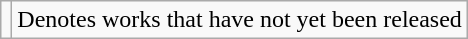<table class="wikitable">
<tr>
<td></td>
<td>Denotes works that have not yet been released</td>
</tr>
</table>
